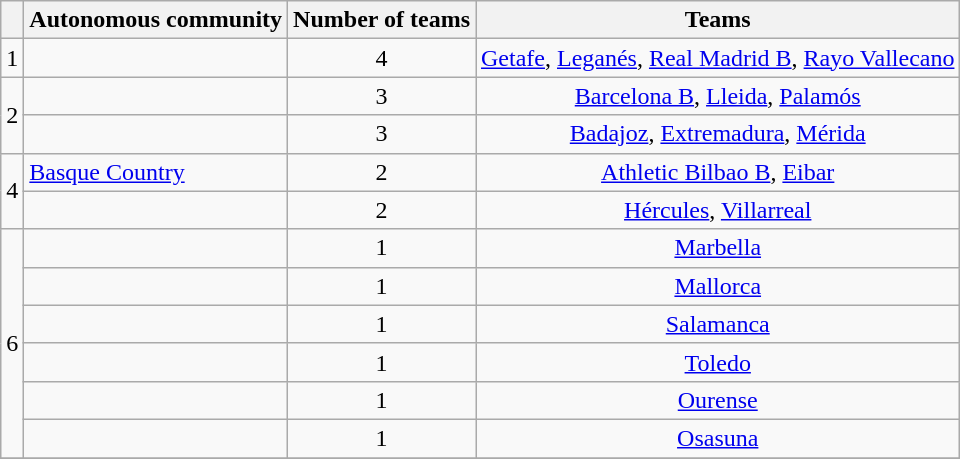<table class="wikitable">
<tr>
<th></th>
<th>Autonomous community</th>
<th>Number of teams</th>
<th>Teams</th>
</tr>
<tr>
<td>1</td>
<td></td>
<td align=center>4</td>
<td align=center><a href='#'>Getafe</a>, <a href='#'>Leganés</a>, <a href='#'>Real Madrid B</a>, <a href='#'>Rayo Vallecano</a></td>
</tr>
<tr>
<td rowspan=2>2</td>
<td></td>
<td align=center>3</td>
<td align=center><a href='#'>Barcelona B</a>, <a href='#'>Lleida</a>, <a href='#'>Palamós</a></td>
</tr>
<tr>
<td></td>
<td align=center>3</td>
<td align=center><a href='#'>Badajoz</a>, <a href='#'>Extremadura</a>, <a href='#'>Mérida</a></td>
</tr>
<tr>
<td rowspan=2>4</td>
<td> <a href='#'>Basque Country</a></td>
<td align=center>2</td>
<td align=center><a href='#'>Athletic Bilbao B</a>, <a href='#'>Eibar</a></td>
</tr>
<tr>
<td></td>
<td align=center>2</td>
<td align=center><a href='#'>Hércules</a>, <a href='#'>Villarreal</a></td>
</tr>
<tr>
<td rowspan=6>6</td>
<td></td>
<td align=center>1</td>
<td align=center><a href='#'>Marbella</a></td>
</tr>
<tr>
<td></td>
<td align=center>1</td>
<td align=center><a href='#'>Mallorca</a></td>
</tr>
<tr>
<td></td>
<td align=center>1</td>
<td align=center><a href='#'>Salamanca</a></td>
</tr>
<tr>
<td></td>
<td align=center>1</td>
<td align=center><a href='#'>Toledo</a></td>
</tr>
<tr>
<td></td>
<td align=center>1</td>
<td align=center><a href='#'>Ourense</a></td>
</tr>
<tr>
<td></td>
<td align=center>1</td>
<td align=center><a href='#'>Osasuna</a></td>
</tr>
<tr>
</tr>
</table>
